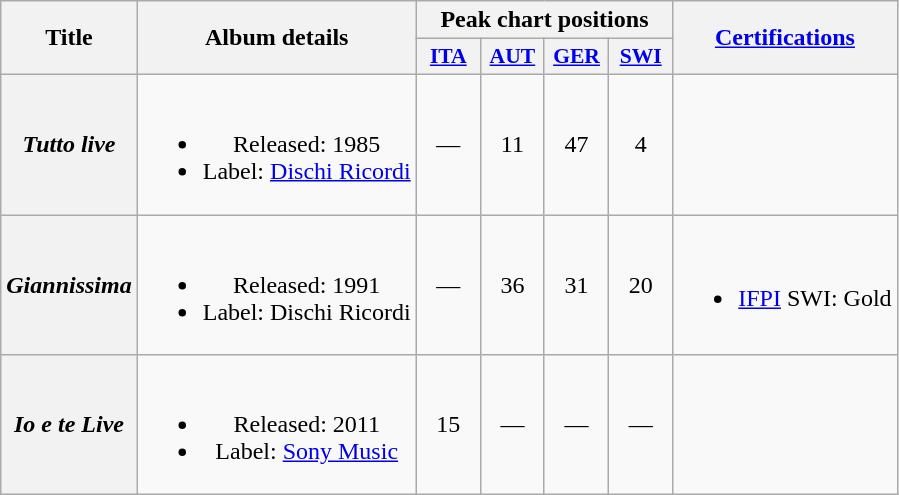<table class="wikitable plainrowheaders" style="text-align:center;">
<tr>
<th rowspan="2" scope="col">Title</th>
<th rowspan="2" scope="col">Album details</th>
<th colspan="4" scope="col">Peak chart positions</th>
<th rowspan="2" scope="col"><a href='#'>Certifications</a></th>
</tr>
<tr>
<th scope="col" style="width:2.5em;font-size:90%;"><a href='#'>ITA</a><br></th>
<th scope="col" style="width:2.5em;font-size:90%;"><a href='#'>AUT</a><br></th>
<th scope="col" style="width:2.5em;font-size:90%;"><a href='#'>GER</a><br></th>
<th scope="col" style="width:2.5em;font-size:90%;"><a href='#'>SWI</a><br></th>
</tr>
<tr>
<th scope="row"><em>Tutto live</em></th>
<td><br><ul><li>Released: 1985</li><li>Label: <a href='#'>Dischi Ricordi</a></li></ul></td>
<td>—</td>
<td>11</td>
<td>47</td>
<td>4</td>
<td></td>
</tr>
<tr>
<th scope="row"><em>Giannissima</em></th>
<td><br><ul><li>Released: 1991</li><li>Label: Dischi Ricordi</li></ul></td>
<td>—</td>
<td>36</td>
<td>31</td>
<td>20</td>
<td><br><ul><li><a href='#'>IFPI</a> SWI: Gold</li></ul></td>
</tr>
<tr>
<th scope="row"><em>Io e te Live</em></th>
<td><br><ul><li>Released: 2011</li><li>Label: <a href='#'>Sony Music</a></li></ul></td>
<td>15</td>
<td>—</td>
<td>—</td>
<td>—</td>
<td></td>
</tr>
</table>
